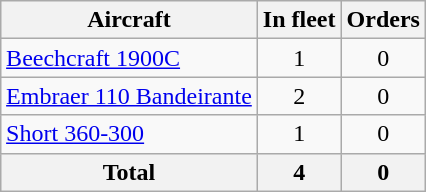<table class="wikitable" style="margin:1em auto; border-collapse:collapse">
<tr>
<th>Aircraft</th>
<th>In fleet</th>
<th>Orders</th>
</tr>
<tr>
<td><a href='#'>Beechcraft 1900C</a></td>
<td align="center">1</td>
<td align="center">0</td>
</tr>
<tr>
<td><a href='#'>Embraer 110 Bandeirante</a></td>
<td align="center">2</td>
<td align="center">0</td>
</tr>
<tr>
<td><a href='#'>Short 360-300</a></td>
<td align="center">1</td>
<td align="center">0</td>
</tr>
<tr>
<th>Total</th>
<th>4</th>
<th>0</th>
</tr>
</table>
